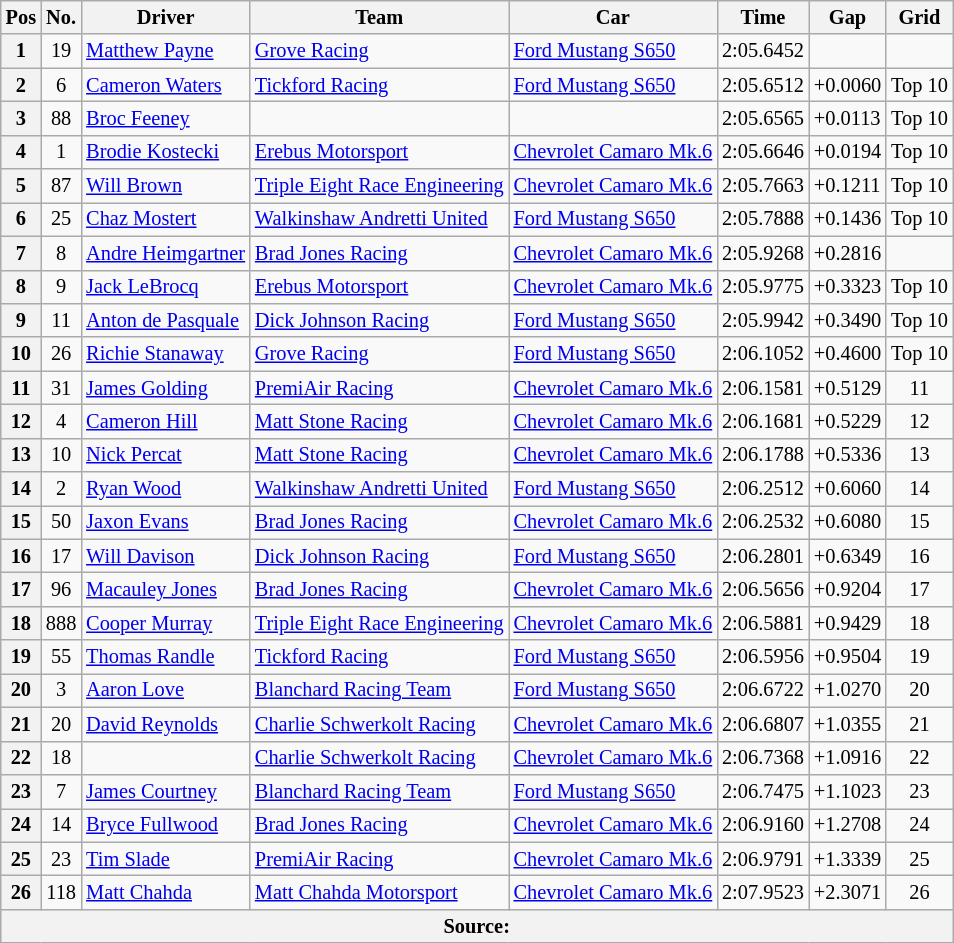<table class="wikitable" style=font-size:85%;>
<tr>
<th>Pos</th>
<th>No.</th>
<th>Driver</th>
<th>Team</th>
<th>Car</th>
<th>Time</th>
<th>Gap</th>
<th>Grid</th>
</tr>
<tr>
<th>1</th>
<td align=center>19</td>
<td> <a href='#'>Matthew Payne</a></td>
<td><a href='#'>Grove Racing</a></td>
<td><a href='#'>Ford Mustang S650</a></td>
<td>2:05.6452</td>
<td></td>
<td align=center></td>
</tr>
<tr>
<th>2</th>
<td align=center>6</td>
<td> <a href='#'>Cameron Waters</a></td>
<td><a href='#'>Tickford Racing</a></td>
<td><a href='#'>Ford Mustang S650</a></td>
<td>2:05.6512</td>
<td>+0.0060</td>
<td align=center>Top 10</td>
</tr>
<tr>
<th>3</th>
<td align=center>88</td>
<td> <a href='#'>Broc Feeney</a></td>
<td></td>
<td></td>
<td>2:05.6565</td>
<td>+0.0113</td>
<td align=center>Top 10</td>
</tr>
<tr>
<th>4</th>
<td align=center>1</td>
<td> <a href='#'>Brodie Kostecki</a></td>
<td><a href='#'>Erebus Motorsport</a></td>
<td><a href='#'>Chevrolet Camaro Mk.6</a></td>
<td>2:05.6646</td>
<td>+0.0194</td>
<td align=center>Top 10</td>
</tr>
<tr>
<th>5</th>
<td align=center>87</td>
<td> <a href='#'>Will Brown</a></td>
<td><a href='#'>Triple Eight Race Engineering</a></td>
<td><a href='#'>Chevrolet Camaro Mk.6</a></td>
<td>2:05.7663</td>
<td>+0.1211</td>
<td align=center>Top 10</td>
</tr>
<tr>
<th>6</th>
<td align=center>25</td>
<td> <a href='#'>Chaz Mostert</a></td>
<td><a href='#'>Walkinshaw Andretti United</a></td>
<td><a href='#'>Ford Mustang S650</a></td>
<td>2:05.7888</td>
<td>+0.1436</td>
<td align=center>Top 10</td>
</tr>
<tr>
<th>7</th>
<td align=center>8</td>
<td> <a href='#'>Andre Heimgartner</a></td>
<td><a href='#'>Brad Jones Racing</a></td>
<td><a href='#'>Chevrolet Camaro Mk.6</a></td>
<td>2:05.9268</td>
<td>+0.2816</td>
<td align=center></td>
</tr>
<tr>
<th>8</th>
<td align=center>9</td>
<td> <a href='#'>Jack LeBrocq</a></td>
<td><a href='#'>Erebus Motorsport</a></td>
<td><a href='#'>Chevrolet Camaro Mk.6</a></td>
<td>2:05.9775</td>
<td>+0.3323</td>
<td align=center>Top 10</td>
</tr>
<tr>
<th>9</th>
<td align=center>11</td>
<td> <a href='#'>Anton de Pasquale</a></td>
<td><a href='#'>Dick Johnson Racing</a></td>
<td><a href='#'>Ford Mustang S650</a></td>
<td>2:05.9942</td>
<td>+0.3490</td>
<td align=center>Top 10</td>
</tr>
<tr>
<th>10</th>
<td align=center>26</td>
<td> <a href='#'>Richie Stanaway</a></td>
<td><a href='#'>Grove Racing</a></td>
<td><a href='#'>Ford Mustang S650</a></td>
<td>2:06.1052</td>
<td>+0.4600</td>
<td align=center>Top 10</td>
</tr>
<tr>
<th>11</th>
<td align=center>31</td>
<td> <a href='#'>James Golding</a></td>
<td><a href='#'>PremiAir Racing</a></td>
<td><a href='#'>Chevrolet Camaro Mk.6</a></td>
<td>2:06.1581</td>
<td>+0.5129</td>
<td align=center>11</td>
</tr>
<tr>
<th>12</th>
<td align=center>4</td>
<td> <a href='#'>Cameron Hill</a></td>
<td><a href='#'>Matt Stone Racing</a></td>
<td><a href='#'>Chevrolet Camaro Mk.6</a></td>
<td>2:06.1681</td>
<td>+0.5229</td>
<td align=center>12</td>
</tr>
<tr>
<th>13</th>
<td align=center>10</td>
<td> <a href='#'>Nick Percat</a></td>
<td><a href='#'>Matt Stone Racing</a></td>
<td><a href='#'>Chevrolet Camaro Mk.6</a></td>
<td>2:06.1788</td>
<td>+0.5336</td>
<td align=center>13</td>
</tr>
<tr>
<th>14</th>
<td align=center>2</td>
<td> <a href='#'>Ryan Wood</a></td>
<td><a href='#'>Walkinshaw Andretti United</a></td>
<td><a href='#'>Ford Mustang S650</a></td>
<td>2:06.2512</td>
<td>+0.6060</td>
<td align=center>14</td>
</tr>
<tr>
<th>15</th>
<td align=center>50</td>
<td> <a href='#'>Jaxon Evans</a></td>
<td><a href='#'>Brad Jones Racing</a></td>
<td><a href='#'>Chevrolet Camaro Mk.6</a></td>
<td>2:06.2532</td>
<td>+0.6080</td>
<td align=center>15</td>
</tr>
<tr>
<th>16</th>
<td align=center>17</td>
<td> <a href='#'>Will Davison</a></td>
<td><a href='#'>Dick Johnson Racing</a></td>
<td><a href='#'>Ford Mustang S650</a></td>
<td>2:06.2801</td>
<td>+0.6349</td>
<td align=center>16</td>
</tr>
<tr>
<th>17</th>
<td align=center>96</td>
<td> <a href='#'>Macauley Jones</a></td>
<td><a href='#'>Brad Jones Racing</a></td>
<td><a href='#'>Chevrolet Camaro Mk.6</a></td>
<td>2:06.5656</td>
<td>+0.9204</td>
<td align=center>17</td>
</tr>
<tr>
<th>18</th>
<td align=center>888</td>
<td> <a href='#'>Cooper Murray</a></td>
<td><a href='#'>Triple Eight Race Engineering</a></td>
<td><a href='#'>Chevrolet Camaro Mk.6</a></td>
<td>2:06.5881</td>
<td>+0.9429</td>
<td align=center>18</td>
</tr>
<tr>
<th>19</th>
<td align=center>55</td>
<td> <a href='#'>Thomas Randle</a></td>
<td><a href='#'>Tickford Racing</a></td>
<td><a href='#'>Ford Mustang S650</a></td>
<td>2:06.5956</td>
<td>+0.9504</td>
<td align=center>19</td>
</tr>
<tr>
<th>20</th>
<td align=center>3</td>
<td> <a href='#'>Aaron Love</a></td>
<td><a href='#'>Blanchard Racing Team</a></td>
<td><a href='#'>Ford Mustang S650</a></td>
<td>2:06.6722</td>
<td>+1.0270</td>
<td align=center>20</td>
</tr>
<tr>
<th>21</th>
<td align=center>20</td>
<td> <a href='#'>David Reynolds</a></td>
<td><a href='#'>Charlie Schwerkolt Racing</a></td>
<td><a href='#'>Chevrolet Camaro Mk.6</a></td>
<td>2:06.6807</td>
<td>+1.0355</td>
<td align=center>21</td>
</tr>
<tr>
<th>22</th>
<td align=center>18</td>
<td></td>
<td><a href='#'>Charlie Schwerkolt Racing</a></td>
<td><a href='#'>Chevrolet Camaro Mk.6</a></td>
<td>2:06.7368</td>
<td>+1.0916</td>
<td align=center>22</td>
</tr>
<tr>
<th>23</th>
<td align=center>7</td>
<td> <a href='#'>James Courtney</a></td>
<td><a href='#'>Blanchard Racing Team</a></td>
<td><a href='#'>Ford Mustang S650</a></td>
<td>2:06.7475</td>
<td>+1.1023</td>
<td align=center>23</td>
</tr>
<tr>
<th>24</th>
<td align=center>14</td>
<td> <a href='#'>Bryce Fullwood</a></td>
<td><a href='#'>Brad Jones Racing</a></td>
<td><a href='#'>Chevrolet Camaro Mk.6</a></td>
<td>2:06.9160</td>
<td>+1.2708</td>
<td align=center>24</td>
</tr>
<tr>
<th>25</th>
<td align=center>23</td>
<td> <a href='#'>Tim Slade</a></td>
<td><a href='#'>PremiAir Racing</a></td>
<td><a href='#'>Chevrolet Camaro Mk.6</a></td>
<td>2:06.9791</td>
<td>+1.3339</td>
<td align=center>25</td>
</tr>
<tr>
<th>26</th>
<td align=center>118</td>
<td> <a href='#'>Matt Chahda</a></td>
<td><a href='#'>Matt Chahda Motorsport</a></td>
<td><a href='#'>Chevrolet Camaro Mk.6</a></td>
<td>2:07.9523</td>
<td>+2.3071</td>
<td align=center>26</td>
</tr>
<tr>
<th colspan=8>Source:</th>
</tr>
</table>
